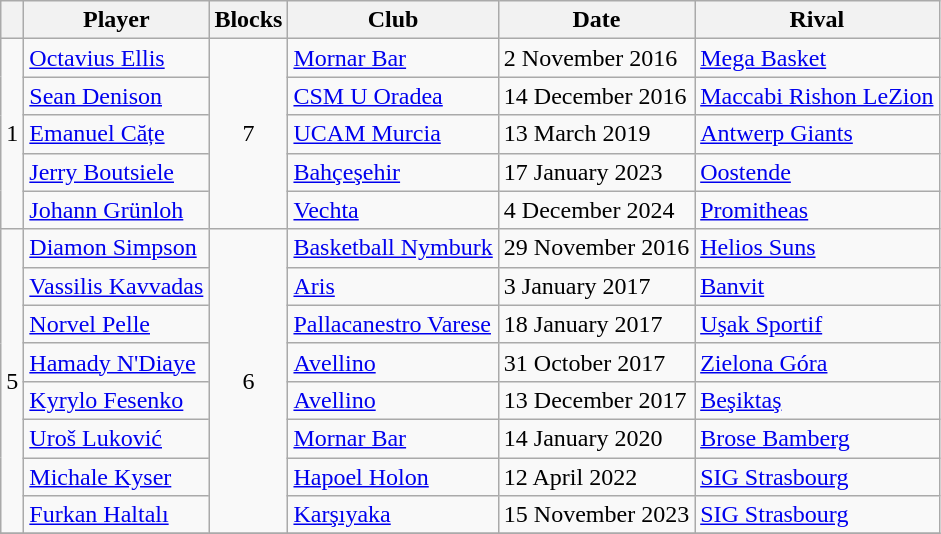<table class="wikitable">
<tr>
<th></th>
<th>Player</th>
<th>Blocks</th>
<th>Club</th>
<th>Date</th>
<th>Rival</th>
</tr>
<tr>
<td rowspan="5" align="center">1</td>
<td> <a href='#'>Octavius Ellis</a></td>
<td rowspan="5" align="center">7</td>
<td> <a href='#'>Mornar Bar</a></td>
<td>2 November 2016</td>
<td> <a href='#'>Mega Basket</a></td>
</tr>
<tr>
<td> <a href='#'>Sean Denison</a></td>
<td> <a href='#'>CSM U Oradea</a></td>
<td>14 December 2016</td>
<td> <a href='#'>Maccabi Rishon LeZion</a></td>
</tr>
<tr>
<td> <a href='#'>Emanuel Cățe</a></td>
<td> <a href='#'>UCAM Murcia</a></td>
<td>13 March 2019</td>
<td> <a href='#'>Antwerp Giants</a></td>
</tr>
<tr>
<td> <a href='#'>Jerry Boutsiele</a></td>
<td> <a href='#'>Bahçeşehir</a></td>
<td>17 January 2023</td>
<td> <a href='#'>Oostende</a></td>
</tr>
<tr>
<td> <a href='#'>Johann Grünloh</a></td>
<td> <a href='#'>Vechta</a></td>
<td>4 December 2024</td>
<td> <a href='#'>Promitheas</a></td>
</tr>
<tr>
<td rowspan=8 align=center>5</td>
<td> <a href='#'>Diamon Simpson</a></td>
<td rowspan=8 align=center>6</td>
<td> <a href='#'>Basketball Nymburk</a></td>
<td>29 November 2016</td>
<td> <a href='#'>Helios Suns</a></td>
</tr>
<tr>
<td> <a href='#'>Vassilis Kavvadas</a></td>
<td> <a href='#'>Aris</a></td>
<td>3 January 2017</td>
<td> <a href='#'>Banvit</a></td>
</tr>
<tr>
<td> <a href='#'>Norvel Pelle</a></td>
<td> <a href='#'>Pallacanestro Varese</a></td>
<td>18 January 2017</td>
<td> <a href='#'>Uşak Sportif</a></td>
</tr>
<tr>
<td> <a href='#'>Hamady N'Diaye</a></td>
<td> <a href='#'>Avellino</a></td>
<td>31 October 2017</td>
<td> <a href='#'>Zielona Góra</a></td>
</tr>
<tr>
<td> <a href='#'>Kyrylo Fesenko</a></td>
<td> <a href='#'>Avellino</a></td>
<td>13 December 2017</td>
<td> <a href='#'>Beşiktaş</a></td>
</tr>
<tr>
<td> <a href='#'>Uroš Luković</a></td>
<td> <a href='#'>Mornar Bar</a></td>
<td>14 January 2020</td>
<td> <a href='#'>Brose Bamberg</a></td>
</tr>
<tr>
<td> <a href='#'>Michale Kyser</a></td>
<td> <a href='#'>Hapoel Holon</a></td>
<td>12 April 2022</td>
<td> <a href='#'>SIG Strasbourg</a></td>
</tr>
<tr>
<td> <a href='#'>Furkan Haltalı</a></td>
<td> <a href='#'>Karşıyaka</a></td>
<td>15 November 2023</td>
<td> <a href='#'>SIG Strasbourg</a></td>
</tr>
<tr>
</tr>
</table>
